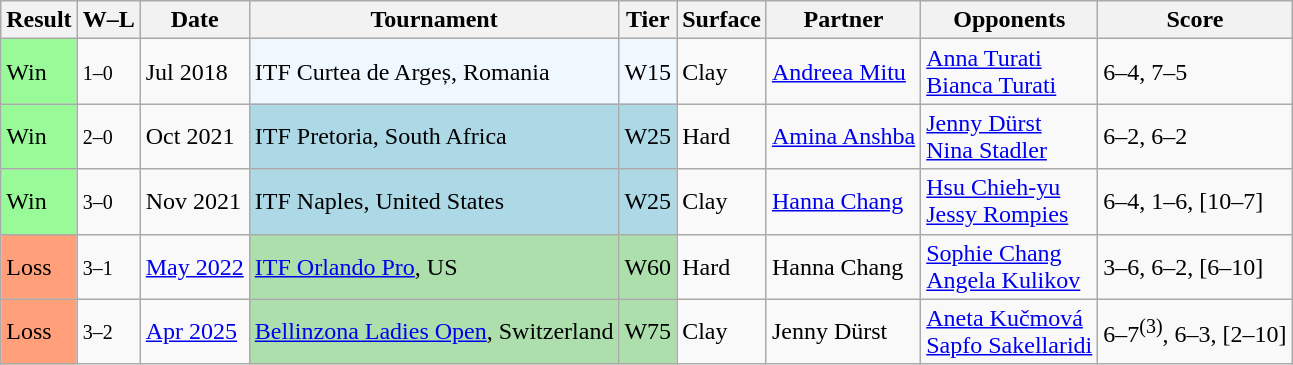<table class="sortable wikitable">
<tr>
<th>Result</th>
<th class="unsortable">W–L</th>
<th>Date</th>
<th>Tournament</th>
<th>Tier</th>
<th>Surface</th>
<th>Partner</th>
<th>Opponents</th>
<th class="unsortable">Score</th>
</tr>
<tr>
<td style="background:#98FB98;">Win</td>
<td><small>1–0</small></td>
<td>Jul 2018</td>
<td style="background:#f0f8ff;">ITF Curtea de Argeș, Romania</td>
<td style="background:#f0f8ff;">W15</td>
<td>Clay</td>
<td> <a href='#'>Andreea Mitu</a></td>
<td> <a href='#'>Anna Turati</a> <br>  <a href='#'>Bianca Turati</a></td>
<td>6–4, 7–5</td>
</tr>
<tr>
<td style="background:#98FB98;">Win</td>
<td><small>2–0</small></td>
<td>Oct 2021</td>
<td style="background:lightblue;">ITF Pretoria, South Africa</td>
<td style="background:lightblue;">W25</td>
<td>Hard</td>
<td> <a href='#'>Amina Anshba</a></td>
<td> <a href='#'>Jenny Dürst</a> <br>  <a href='#'>Nina Stadler</a></td>
<td>6–2, 6–2</td>
</tr>
<tr>
<td style="background:#98FB98;">Win</td>
<td><small>3–0</small></td>
<td>Nov 2021</td>
<td style="background:lightblue;">ITF Naples, United States</td>
<td style="background:lightblue;">W25</td>
<td>Clay</td>
<td> <a href='#'>Hanna Chang</a></td>
<td> <a href='#'>Hsu Chieh-yu</a> <br>  <a href='#'>Jessy Rompies</a></td>
<td>6–4, 1–6, [10–7]</td>
</tr>
<tr>
<td style="background:#ffa07a;">Loss</td>
<td><small>3–1</small></td>
<td><a href='#'>May 2022</a></td>
<td style="background:#addfad;"><a href='#'>ITF Orlando Pro</a>, US</td>
<td style="background:#addfad;">W60</td>
<td>Hard</td>
<td> Hanna Chang</td>
<td> <a href='#'>Sophie Chang</a> <br>  <a href='#'>Angela Kulikov</a></td>
<td>3–6, 6–2, [6–10]</td>
</tr>
<tr>
<td style="background:#ffa07a;">Loss</td>
<td><small>3–2</small></td>
<td><a href='#'>Apr 2025</a></td>
<td style="background:#addfad;"><a href='#'>Bellinzona Ladies Open</a>, Switzerland</td>
<td style="background:#addfad;">W75</td>
<td>Clay</td>
<td> Jenny Dürst</td>
<td> <a href='#'>Aneta Kučmová</a> <br>  <a href='#'>Sapfo Sakellaridi</a></td>
<td>6–7<sup>(3)</sup>, 6–3, [2–10]</td>
</tr>
</table>
